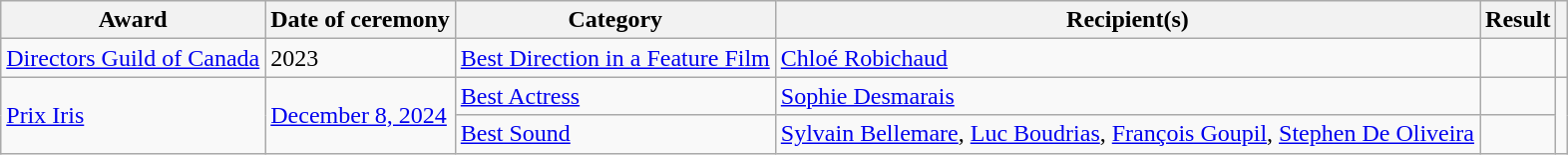<table class="wikitable sortable plainrowheaders">
<tr>
<th scope="col">Award</th>
<th scope="col">Date of ceremony</th>
<th scope="col">Category</th>
<th scope="col">Recipient(s)</th>
<th scope="col">Result</th>
<th scope="col" class="unsortable"></th>
</tr>
<tr>
<td><a href='#'>Directors Guild of Canada</a></td>
<td>2023</td>
<td><a href='#'>Best Direction in a Feature Film</a></td>
<td><a href='#'>Chloé Robichaud</a></td>
<td></td>
<td></td>
</tr>
<tr>
<td rowspan=2><a href='#'>Prix Iris</a></td>
<td rowspan=2><a href='#'>December 8, 2024</a></td>
<td><a href='#'>Best Actress</a></td>
<td><a href='#'>Sophie Desmarais</a></td>
<td></td>
<td rowspan=2></td>
</tr>
<tr>
<td><a href='#'>Best Sound</a></td>
<td><a href='#'>Sylvain Bellemare</a>, <a href='#'>Luc Boudrias</a>, <a href='#'>François Goupil</a>, <a href='#'>Stephen De Oliveira</a></td>
<td></td>
</tr>
</table>
